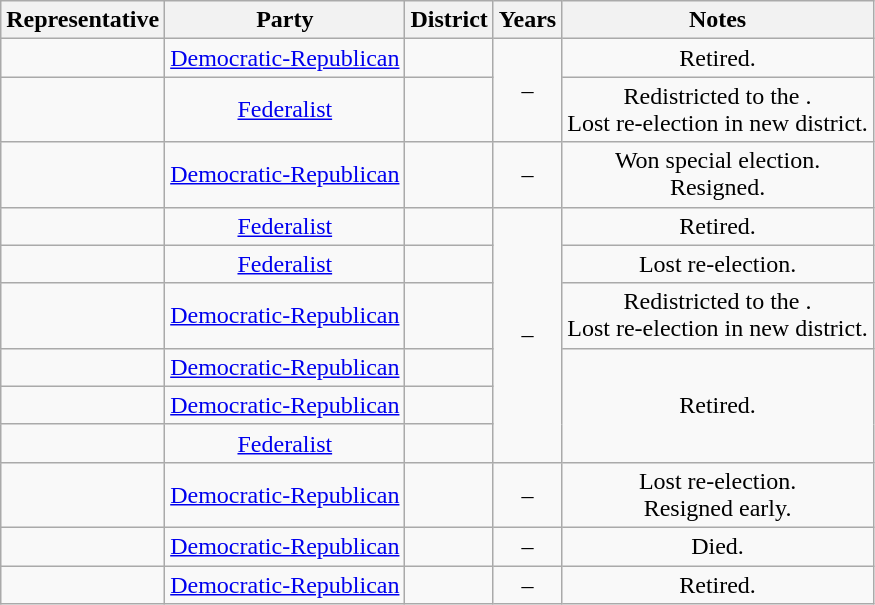<table class="wikitable sortable" style="text-align:center">
<tr valign=bottom>
<th>Representative</th>
<th>Party</th>
<th>District</th>
<th>Years</th>
<th>Notes</th>
</tr>
<tr>
<td align=left></td>
<td><a href='#'>Democratic-Republican</a></td>
<td></td>
<td rowspan="2" nowrap=""> –<br></td>
<td>Retired.</td>
</tr>
<tr>
<td align=left></td>
<td><a href='#'>Federalist</a></td>
<td></td>
<td>Redistricted to the .<br>Lost re-election in new district.</td>
</tr>
<tr>
<td align=left></td>
<td><a href='#'>Democratic-Republican</a></td>
<td></td>
<td nowrap> –<br></td>
<td>Won special election.<br>Resigned.</td>
</tr>
<tr>
<td align=left></td>
<td><a href='#'>Federalist</a></td>
<td></td>
<td rowspan="6" nowrap=""> –<br></td>
<td>Retired.</td>
</tr>
<tr>
<td align=left></td>
<td><a href='#'>Federalist</a></td>
<td></td>
<td>Lost re-election.</td>
</tr>
<tr>
<td align=left></td>
<td><a href='#'>Democratic-Republican</a></td>
<td></td>
<td>Redistricted to the .<br>Lost re-election in new district.</td>
</tr>
<tr>
<td align=left></td>
<td><a href='#'>Democratic-Republican</a></td>
<td></td>
<td rowspan="3">Retired.</td>
</tr>
<tr>
<td align=left></td>
<td><a href='#'>Democratic-Republican</a></td>
<td></td>
</tr>
<tr>
<td align=left></td>
<td><a href='#'>Federalist</a></td>
<td></td>
</tr>
<tr>
<td align=left></td>
<td><a href='#'>Democratic-Republican</a></td>
<td></td>
<td nowrap> –<br></td>
<td>Lost re-election.<br>Resigned early.</td>
</tr>
<tr>
<td align=left></td>
<td><a href='#'>Democratic-Republican</a></td>
<td></td>
<td nowrap> –<br></td>
<td>Died.</td>
</tr>
<tr>
<td align=left></td>
<td><a href='#'>Democratic-Republican</a></td>
<td></td>
<td nowrap> –<br></td>
<td>Retired.</td>
</tr>
</table>
